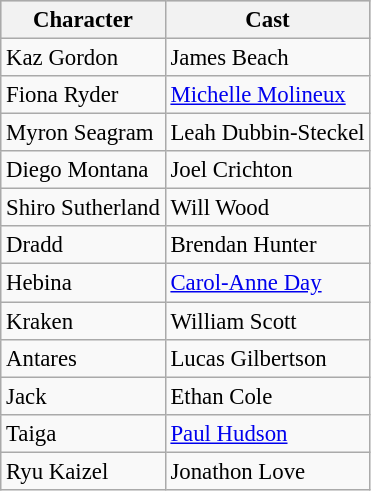<table class="wikitable" style="margin:0; font-size:95%;">
<tr style="background:#ccc; text-align:center;">
<th><strong>Character</strong></th>
<th><strong>Cast</strong></th>
</tr>
<tr>
<td>Kaz Gordon</td>
<td>James Beach</td>
</tr>
<tr>
<td>Fiona Ryder</td>
<td><a href='#'>Michelle Molineux</a></td>
</tr>
<tr>
<td>Myron Seagram</td>
<td>Leah Dubbin-Steckel</td>
</tr>
<tr>
<td>Diego Montana</td>
<td>Joel Crichton</td>
</tr>
<tr>
<td>Shiro Sutherland</td>
<td>Will Wood</td>
</tr>
<tr>
<td>Dradd</td>
<td>Brendan Hunter</td>
</tr>
<tr>
<td>Hebina</td>
<td><a href='#'>Carol-Anne Day</a></td>
</tr>
<tr>
<td>Kraken</td>
<td>William Scott</td>
</tr>
<tr>
<td>Antares</td>
<td>Lucas Gilbertson</td>
</tr>
<tr>
<td>Jack</td>
<td>Ethan Cole</td>
</tr>
<tr>
<td>Taiga</td>
<td><a href='#'>Paul Hudson</a></td>
</tr>
<tr>
<td>Ryu Kaizel</td>
<td>Jonathon Love</td>
</tr>
</table>
